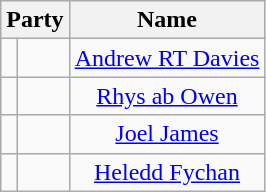<table class="wikitable" style="text-align:center">
<tr>
<th colspan="2">Party</th>
<th>Name</th>
</tr>
<tr>
<td style="width: 4px" bgcolor=></td>
<td style="text-align: left;" scope="row"><a href='#'></a></td>
<td><a href='#'>Andrew RT Davies</a></td>
</tr>
<tr |>
<td style="width: 4px" bgcolor=></td>
<td style="text-align: left;" scope="row"><a href='#'></a></td>
<td><a href='#'>Rhys ab Owen</a></td>
</tr>
<tr>
<td style="width: 4px" bgcolor=></td>
<td style="text-align: left;" scope="row"><a href='#'></a></td>
<td><a href='#'>Joel James</a></td>
</tr>
<tr>
<td style="width: 4px" bgcolor=></td>
<td style="text-align: left;" scope="row"><a href='#'></a></td>
<td><a href='#'>Heledd Fychan</a></td>
</tr>
</table>
